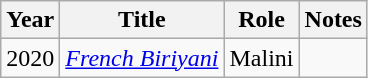<table class="wikitable">
<tr>
<th>Year</th>
<th>Title</th>
<th>Role</th>
<th>Notes</th>
</tr>
<tr>
<td>2020</td>
<td><em><a href='#'>French Biriyani</a></em></td>
<td>Malini</td>
<td></td>
</tr>
</table>
